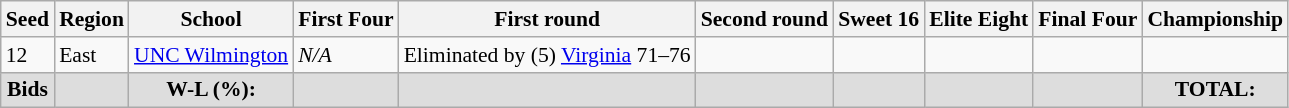<table class="sortable wikitable" style="white-space:nowrap; font-size:90%;">
<tr>
<th>Seed</th>
<th>Region</th>
<th>School</th>
<th>First Four</th>
<th>First round</th>
<th>Second round</th>
<th>Sweet 16</th>
<th>Elite Eight</th>
<th>Final Four</th>
<th>Championship</th>
</tr>
<tr>
<td>12</td>
<td>East</td>
<td><a href='#'>UNC Wilmington</a></td>
<td><em>N/A</em></td>
<td>Eliminated by (5) <a href='#'>Virginia</a> 71–76</td>
<td></td>
<td></td>
<td></td>
<td></td>
<td></td>
</tr>
<tr class="sortbottom"  style="text-align:center; background:#ddd;">
<td><strong> Bids</strong></td>
<td></td>
<td><strong>W-L (%):</strong></td>
<td></td>
<td></td>
<td></td>
<td></td>
<td></td>
<td></td>
<td><strong>TOTAL:</strong> </td>
</tr>
</table>
